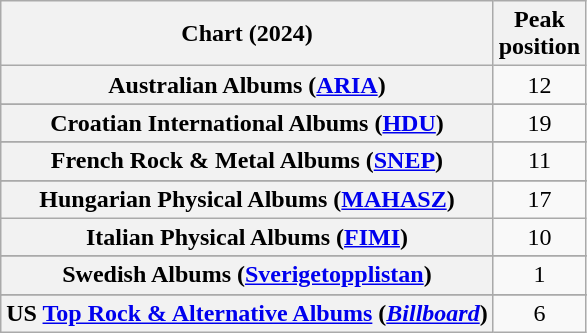<table class="wikitable sortable plainrowheaders" style="text-align:center">
<tr>
<th scope="col">Chart (2024)</th>
<th scope="col">Peak<br>position</th>
</tr>
<tr>
<th scope="row">Australian Albums (<a href='#'>ARIA</a>)</th>
<td>12</td>
</tr>
<tr>
</tr>
<tr>
</tr>
<tr>
</tr>
<tr>
</tr>
<tr>
<th scope="row">Croatian International Albums (<a href='#'>HDU</a>)</th>
<td>19</td>
</tr>
<tr>
</tr>
<tr>
</tr>
<tr>
</tr>
<tr>
<th scope="row">French Rock & Metal Albums (<a href='#'>SNEP</a>)</th>
<td>11</td>
</tr>
<tr>
</tr>
<tr>
<th scope="row">Hungarian Physical Albums (<a href='#'>MAHASZ</a>)</th>
<td>17</td>
</tr>
<tr>
<th scope="row">Italian Physical Albums (<a href='#'>FIMI</a>)</th>
<td>10</td>
</tr>
<tr>
</tr>
<tr>
</tr>
<tr>
</tr>
<tr>
<th scope="row">Swedish Albums (<a href='#'>Sverigetopplistan</a>)</th>
<td>1</td>
</tr>
<tr>
</tr>
<tr>
</tr>
<tr>
</tr>
<tr>
</tr>
<tr>
</tr>
<tr>
<th scope="row">US <a href='#'>Top Rock & Alternative Albums</a> (<em><a href='#'>Billboard</a></em>)</th>
<td>6</td>
</tr>
</table>
